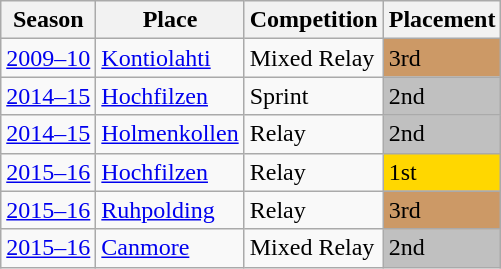<table class="wikitable sortable">
<tr>
<th>Season</th>
<th>Place</th>
<th>Competition</th>
<th>Placement</th>
</tr>
<tr>
<td><a href='#'>2009–10</a></td>
<td> <a href='#'>Kontiolahti</a></td>
<td>Mixed Relay</td>
<td bgcolor="cc9966">3rd</td>
</tr>
<tr>
<td><a href='#'>2014–15</a></td>
<td> <a href='#'>Hochfilzen</a></td>
<td>Sprint</td>
<td bgcolor="silver">2nd</td>
</tr>
<tr>
<td><a href='#'>2014–15</a></td>
<td> <a href='#'>Holmenkollen</a></td>
<td>Relay</td>
<td bgcolor="silver">2nd</td>
</tr>
<tr>
<td><a href='#'>2015–16</a></td>
<td> <a href='#'>Hochfilzen</a></td>
<td>Relay</td>
<td bgcolor="gold">1st</td>
</tr>
<tr>
<td><a href='#'>2015–16</a></td>
<td> <a href='#'>Ruhpolding</a></td>
<td>Relay</td>
<td bgcolor="cc9966">3rd</td>
</tr>
<tr>
<td><a href='#'>2015–16</a></td>
<td> <a href='#'>Canmore</a></td>
<td>Mixed Relay</td>
<td bgcolor="silver">2nd</td>
</tr>
</table>
